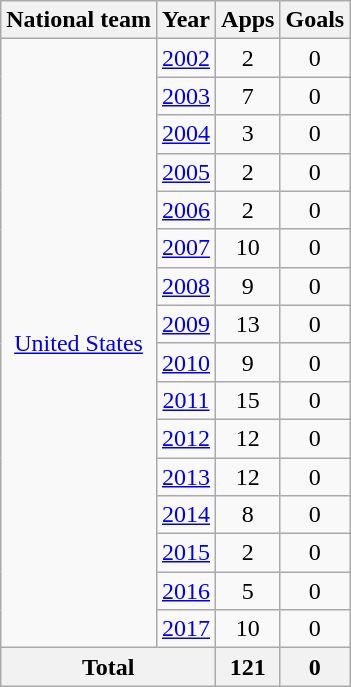<table class="wikitable" style="text-align:center">
<tr>
<th>National team</th>
<th>Year</th>
<th>Apps</th>
<th>Goals</th>
</tr>
<tr>
<td rowspan="16"><a href='#'>United States</a></td>
<td><a href='#'>2002</a></td>
<td>2</td>
<td>0</td>
</tr>
<tr>
<td><a href='#'>2003</a></td>
<td>7</td>
<td>0</td>
</tr>
<tr>
<td><a href='#'>2004</a></td>
<td>3</td>
<td>0</td>
</tr>
<tr>
<td><a href='#'>2005</a></td>
<td>2</td>
<td>0</td>
</tr>
<tr>
<td><a href='#'>2006</a></td>
<td>2</td>
<td>0</td>
</tr>
<tr>
<td><a href='#'>2007</a></td>
<td>10</td>
<td>0</td>
</tr>
<tr>
<td><a href='#'>2008</a></td>
<td>9</td>
<td>0</td>
</tr>
<tr>
<td><a href='#'>2009</a></td>
<td>13</td>
<td>0</td>
</tr>
<tr>
<td><a href='#'>2010</a></td>
<td>9</td>
<td>0</td>
</tr>
<tr>
<td><a href='#'>2011</a></td>
<td>15</td>
<td>0</td>
</tr>
<tr>
<td><a href='#'>2012</a></td>
<td>12</td>
<td>0</td>
</tr>
<tr>
<td><a href='#'>2013</a></td>
<td>12</td>
<td>0</td>
</tr>
<tr>
<td><a href='#'>2014</a></td>
<td>8</td>
<td>0</td>
</tr>
<tr>
<td><a href='#'>2015</a></td>
<td>2</td>
<td>0</td>
</tr>
<tr>
<td><a href='#'>2016</a></td>
<td>5</td>
<td>0</td>
</tr>
<tr>
<td><a href='#'>2017</a></td>
<td>10</td>
<td>0</td>
</tr>
<tr>
<th colspan="2">Total</th>
<th>121</th>
<th>0</th>
</tr>
</table>
